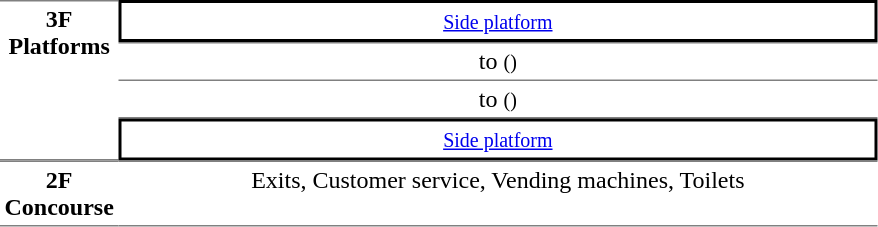<table table border=0 cellspacing=0 cellpadding=3>
<tr>
<td style="border-bottom:solid 1px gray;border-top:solid 1px gray;text-align:center" rowspan="4" valign=top width=50><strong>3F<br>Platforms</strong></td>
<td style="border-right:solid 2px black;border-left:solid 2px black;border-top:solid 2px black;border-bottom:solid 2px black;text-align:center;"><small><a href='#'>Side platform</a></small></td>
</tr>
<tr>
<td style="border-bottom:solid 1px gray;border-top:solid 1px gray;text-align:center;">  to  <small>()</small></td>
</tr>
<tr>
<td style="border-bottom:solid 1px gray;text-align:center;"> to  <small>() </small></td>
</tr>
<tr>
<td style="border-right:solid 2px black;border-left:solid 2px black;border-top:solid 2px black;border-bottom:solid 2px black;text-align:center;"><small><a href='#'>Side platform</a></small></td>
</tr>
<tr>
<td style="border-bottom:solid 1px gray; border-top:solid 1px gray;text-align:center" valign=top><strong>2F<br>Concourse</strong></td>
<td style="border-bottom:solid 1px gray; border-top:solid 1px gray;text-align:center" valign=top width=500>Exits, Customer service, Vending machines, Toilets</td>
</tr>
</table>
